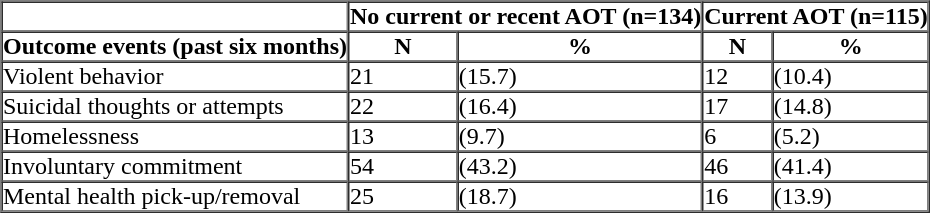<table border="1" cellspacing="0" cellpadding="0" summary="Six-county study sample  recipient characteristics">
<tr>
<td> </td>
<th scope="col" colspan="2">No current or    recent AOT (n=134)</th>
<th scope="col" colspan="2">Current AOT (n=115)</th>
</tr>
<tr>
<th scope="col">Outcome events       (past six months)</th>
<th scope="col">N</th>
<th scope="col">%</th>
<th scope="col">N</th>
<th scope="col">%</th>
</tr>
<tr>
<td scope="row">Violent behavior</td>
<td>21</td>
<td>(15.7)</td>
<td>12</td>
<td>(10.4)</td>
</tr>
<tr>
<td scope="row">Suicidal thoughts or    attempts</td>
<td>22</td>
<td>(16.4)</td>
<td>17</td>
<td>(14.8)</td>
</tr>
<tr>
<td scope="row">Homelessness</td>
<td>13</td>
<td>(9.7)</td>
<td>6</td>
<td>(5.2)</td>
</tr>
<tr>
<td scope="row">Involuntary commitment</td>
<td>54</td>
<td>(43.2)</td>
<td>46</td>
<td>(41.4)</td>
</tr>
<tr>
<td scope="row">Mental health    pick-up/removal</td>
<td>25</td>
<td>(18.7)</td>
<td>16</td>
<td>(13.9)</td>
</tr>
</table>
